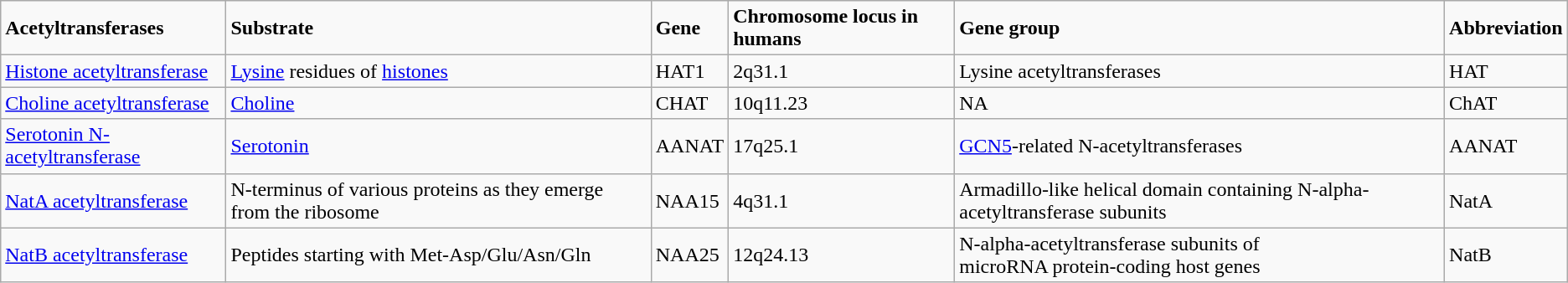<table class="wikitable">
<tr>
<td><strong>Acetyltransferases</strong></td>
<td><strong>Substrate</strong></td>
<td><strong>Gene</strong></td>
<td><strong>Chromosome locus in humans</strong></td>
<td><strong>Gene group</strong></td>
<td><strong>Abbreviation</strong></td>
</tr>
<tr>
<td><a href='#'>Histone acetyltransferase</a></td>
<td><a href='#'>Lysine</a> residues of <a href='#'>histones</a></td>
<td>HAT1</td>
<td>2q31.1</td>
<td>Lysine acetyltransferases</td>
<td>HAT</td>
</tr>
<tr>
<td><a href='#'>Choline acetyltransferase</a></td>
<td><a href='#'>Choline</a></td>
<td>CHAT</td>
<td>10q11.23</td>
<td>NA</td>
<td>ChAT</td>
</tr>
<tr>
<td><a href='#'>Serotonin N-acetyltransferase</a></td>
<td><a href='#'>Serotonin</a></td>
<td>AANAT</td>
<td>17q25.1</td>
<td><a href='#'>GCN5</a>-related N-acetyltransferases</td>
<td>AANAT</td>
</tr>
<tr>
<td><a href='#'>NatA acetyltransferase</a></td>
<td>N-terminus of various proteins as they emerge from the ribosome</td>
<td>NAA15</td>
<td>4q31.1</td>
<td>Armadillo-like helical domain containing N-alpha-acetyltransferase subunits</td>
<td>NatA</td>
</tr>
<tr>
<td><a href='#'>NatB acetyltransferase</a></td>
<td>Peptides starting with Met-Asp/Glu/Asn/Gln</td>
<td>NAA25</td>
<td>12q24.13</td>
<td>N-alpha-acetyltransferase subunits of<br>microRNA protein-coding host genes</td>
<td>NatB</td>
</tr>
</table>
